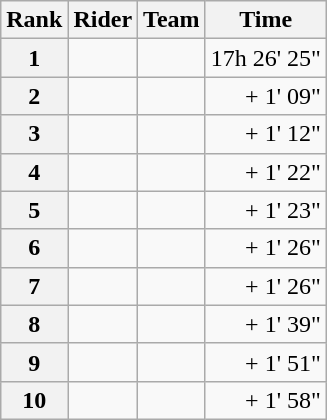<table class="wikitable" margin-bottom:0;">
<tr>
<th scope="col">Rank</th>
<th scope="col">Rider</th>
<th scope="col">Team</th>
<th scope="col">Time</th>
</tr>
<tr>
<th scope="row">1</th>
<td> </td>
<td></td>
<td align="right">17h 26' 25"</td>
</tr>
<tr>
<th scope="row">2</th>
<td></td>
<td></td>
<td align="right">+ 1' 09"</td>
</tr>
<tr>
<th scope="row">3</th>
<td> </td>
<td></td>
<td align="right">+ 1' 12"</td>
</tr>
<tr>
<th scope="row">4</th>
<td></td>
<td></td>
<td align="right">+ 1' 22"</td>
</tr>
<tr>
<th scope="row">5</th>
<td></td>
<td></td>
<td align="right">+ 1' 23"</td>
</tr>
<tr>
<th scope="row">6</th>
<td></td>
<td></td>
<td align="right">+ 1' 26"</td>
</tr>
<tr>
<th scope="row">7</th>
<td></td>
<td></td>
<td align="right">+ 1' 26"</td>
</tr>
<tr>
<th scope="row">8</th>
<td></td>
<td></td>
<td align="right">+ 1' 39"</td>
</tr>
<tr>
<th scope="row">9</th>
<td></td>
<td></td>
<td align="right">+ 1' 51"</td>
</tr>
<tr>
<th scope="row">10</th>
<td></td>
<td></td>
<td align="right">+ 1' 58"</td>
</tr>
</table>
